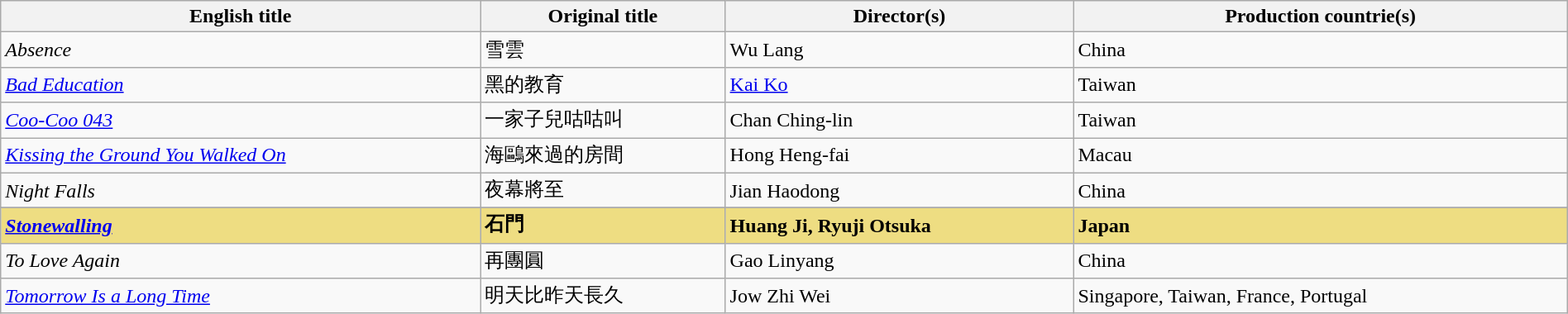<table class="sortable wikitable" style="width:100%; margin-bottom:4px" cellpadding="5">
<tr>
<th scope="col">English title</th>
<th scope="col">Original title</th>
<th scope="col">Director(s)</th>
<th scope="col">Production countrie(s)</th>
</tr>
<tr>
<td><em>Absence</em></td>
<td>雪雲</td>
<td>Wu Lang</td>
<td>China</td>
</tr>
<tr>
<td><em><a href='#'>Bad Education</a></em></td>
<td>黑的教育</td>
<td><a href='#'>Kai Ko</a></td>
<td>Taiwan</td>
</tr>
<tr>
<td><em><a href='#'>Coo-Coo 043</a></em></td>
<td>一家子兒咕咕叫</td>
<td>Chan Ching-lin</td>
<td>Taiwan</td>
</tr>
<tr>
<td><em><a href='#'>Kissing the Ground You Walked On</a></em></td>
<td>海鷗來過的房間</td>
<td>Hong Heng-fai</td>
<td>Macau</td>
</tr>
<tr>
<td><em>Night Falls</em></td>
<td>夜幕將至</td>
<td>Jian Haodong</td>
<td>China</td>
</tr>
<tr>
</tr>
<tr style="background:#EEDD82;">
<td><strong><em><a href='#'>Stonewalling</a></em></strong></td>
<td><strong>石門</strong></td>
<td><strong>Huang Ji, Ryuji Otsuka</strong></td>
<td><strong>Japan</strong></td>
</tr>
<tr>
<td><em>To Love Again</em></td>
<td>再團圓</td>
<td>Gao Linyang</td>
<td>China</td>
</tr>
<tr>
<td><em><a href='#'>Tomorrow Is a Long Time</a></em></td>
<td>明天比昨天長久</td>
<td>Jow Zhi Wei</td>
<td>Singapore, Taiwan, France, Portugal</td>
</tr>
</table>
